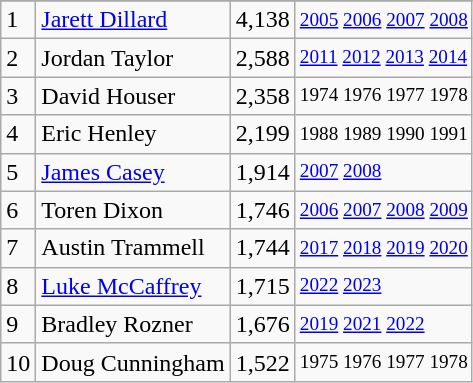<table class="wikitable">
<tr>
</tr>
<tr>
<td>1</td>
<td><a href='#'>Jarett Dillard</a></td>
<td>4,138</td>
<td style="font-size:80%;"><a href='#'>2005</a> <a href='#'>2006</a> <a href='#'>2007</a> <a href='#'>2008</a></td>
</tr>
<tr>
<td>2</td>
<td>Jordan Taylor</td>
<td>2,588</td>
<td style="font-size:80%;"><a href='#'>2011</a> <a href='#'>2012</a> <a href='#'>2013</a> <a href='#'>2014</a></td>
</tr>
<tr>
<td>3</td>
<td>David Houser</td>
<td>2,358</td>
<td style="font-size:80%;">1974 1976 1977 1978</td>
</tr>
<tr>
<td>4</td>
<td>Eric Henley</td>
<td>2,199</td>
<td style="font-size:80%;">1988 1989 1990 1991</td>
</tr>
<tr>
<td>5</td>
<td><a href='#'>James Casey</a></td>
<td>1,914</td>
<td style="font-size:80%;"><a href='#'>2007</a> <a href='#'>2008</a></td>
</tr>
<tr>
<td>6</td>
<td>Toren Dixon</td>
<td>1,746</td>
<td style="font-size:80%;"><a href='#'>2006</a> <a href='#'>2007</a> <a href='#'>2008</a> <a href='#'>2009</a></td>
</tr>
<tr>
<td>7</td>
<td>Austin Trammell</td>
<td>1,744</td>
<td style="font-size:80%;"><a href='#'>2017</a> <a href='#'>2018</a> <a href='#'>2019</a> <a href='#'>2020</a></td>
</tr>
<tr>
<td>8</td>
<td><a href='#'>Luke McCaffrey</a></td>
<td>1,715</td>
<td style="font-size:80%;"><a href='#'>2022</a> <a href='#'>2023</a></td>
</tr>
<tr>
<td>9</td>
<td>Bradley Rozner</td>
<td>1,676</td>
<td style="font-size:80%;"><a href='#'>2019</a> <a href='#'>2021</a> <a href='#'>2022</a></td>
</tr>
<tr>
<td>10</td>
<td>Doug Cunningham</td>
<td>1,522</td>
<td style="font-size:80%;">1975 1976 1977 1978</td>
</tr>
</table>
